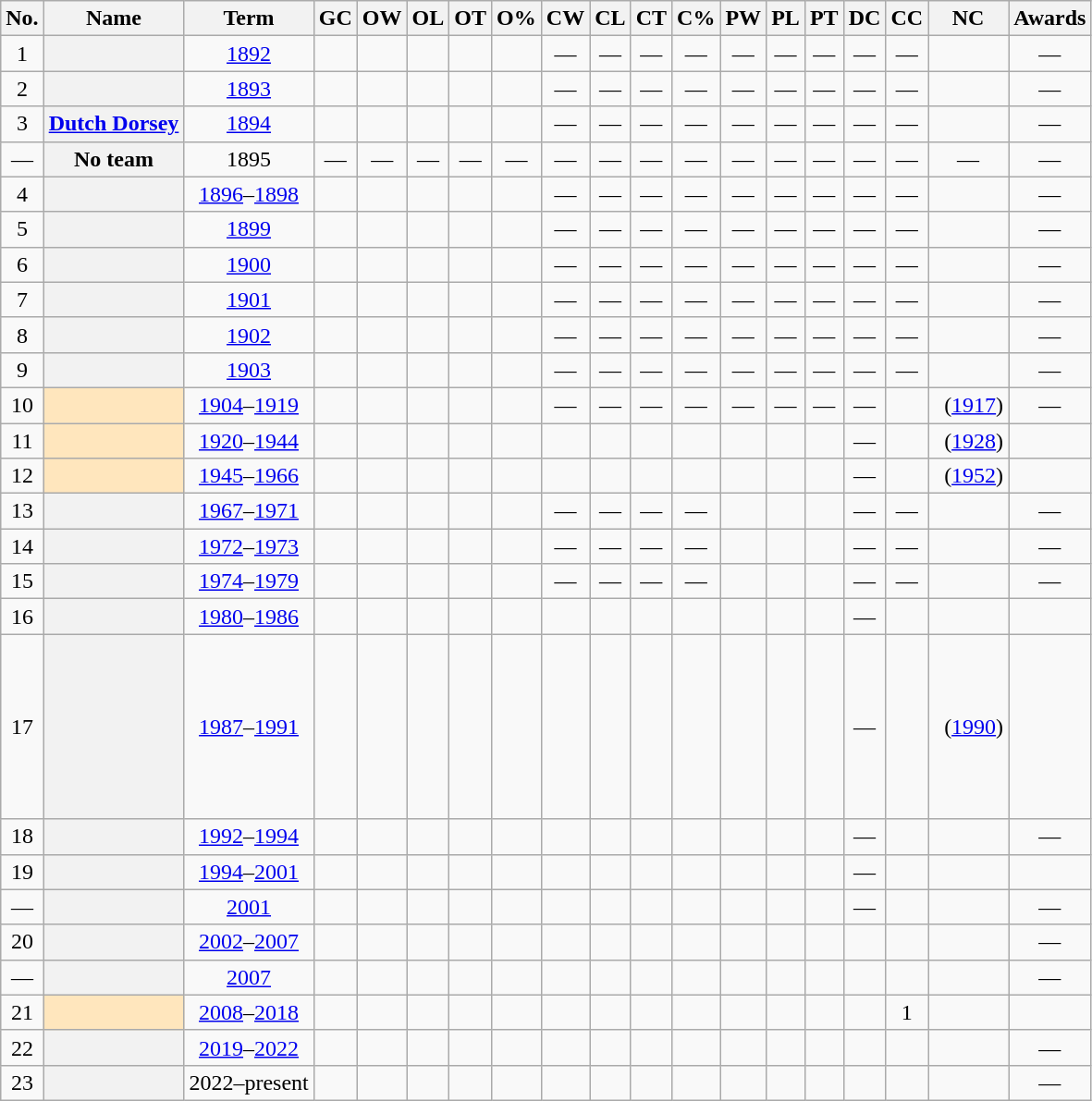<table class="wikitable sortable" style="text-align:center">
<tr>
<th scope="col" class="unsortable">No.</th>
<th scope="col">Name</th>
<th scope="col">Term</th>
<th scope="col">GC</th>
<th scope="col">OW</th>
<th scope="col">OL</th>
<th scope="col">OT</th>
<th scope="col">O%</th>
<th scope="col">CW</th>
<th scope="col">CL</th>
<th scope="col">CT</th>
<th scope="col">C%</th>
<th scope="col">PW</th>
<th scope="col">PL</th>
<th scope="col">PT</th>
<th scope="col">DC<br></th>
<th scope="col">CC</th>
<th scope="col">NC</th>
<th scope="col" class="unsortable">Awards</th>
</tr>
<tr>
<td>1</td>
<th scope="row"></th>
<td><a href='#'>1892</a></td>
<td></td>
<td></td>
<td></td>
<td></td>
<td></td>
<td>—</td>
<td>—</td>
<td>—</td>
<td>—</td>
<td>—</td>
<td>—</td>
<td>—</td>
<td>—</td>
<td>—</td>
<td></td>
<td>—</td>
</tr>
<tr>
<td>2</td>
<th scope="row"> </th>
<td><a href='#'>1893</a></td>
<td></td>
<td></td>
<td></td>
<td></td>
<td></td>
<td>—</td>
<td>—</td>
<td>—</td>
<td>—</td>
<td>—</td>
<td>—</td>
<td>—</td>
<td>—</td>
<td>—</td>
<td></td>
<td>—</td>
</tr>
<tr>
<td>3</td>
<th scope="row"><a href='#'>Dutch Dorsey</a> </th>
<td><a href='#'>1894</a></td>
<td></td>
<td></td>
<td></td>
<td></td>
<td></td>
<td>—</td>
<td>—</td>
<td>—</td>
<td>—</td>
<td>—</td>
<td>—</td>
<td>—</td>
<td>—</td>
<td>—</td>
<td></td>
<td>—</td>
</tr>
<tr>
<td>—</td>
<th scope="row">No team</th>
<td>1895</td>
<td>—</td>
<td>—</td>
<td>—</td>
<td>—</td>
<td>—</td>
<td>—</td>
<td>—</td>
<td>—</td>
<td>—</td>
<td>—</td>
<td>—</td>
<td>—</td>
<td>—</td>
<td>—</td>
<td>—</td>
<td>—</td>
</tr>
<tr>
<td>4</td>
<th scope="row"> </th>
<td><a href='#'>1896</a>–<a href='#'>1898</a></td>
<td> </td>
<td></td>
<td></td>
<td></td>
<td></td>
<td>—</td>
<td>—</td>
<td>—</td>
<td>—</td>
<td>—</td>
<td>—</td>
<td>—</td>
<td>—</td>
<td>—</td>
<td></td>
<td>—</td>
</tr>
<tr>
<td>5</td>
<th scope="row"> </th>
<td><a href='#'>1899</a></td>
<td></td>
<td></td>
<td></td>
<td></td>
<td></td>
<td>—</td>
<td>—</td>
<td>—</td>
<td>—</td>
<td>—</td>
<td>—</td>
<td>—</td>
<td>—</td>
<td>—</td>
<td></td>
<td>—</td>
</tr>
<tr>
<td>6</td>
<th scope="row"> </th>
<td><a href='#'>1900</a></td>
<td></td>
<td></td>
<td></td>
<td></td>
<td></td>
<td>—</td>
<td>—</td>
<td>—</td>
<td>—</td>
<td>—</td>
<td>—</td>
<td>—</td>
<td>—</td>
<td>—</td>
<td></td>
<td>—</td>
</tr>
<tr>
<td>7</td>
<th scope="row"> </th>
<td><a href='#'>1901</a></td>
<td></td>
<td></td>
<td></td>
<td></td>
<td></td>
<td>—</td>
<td>—</td>
<td>—</td>
<td>—</td>
<td>—</td>
<td>—</td>
<td>—</td>
<td>—</td>
<td>—</td>
<td></td>
<td>—</td>
</tr>
<tr>
<td>8</td>
<th scope="row"> </th>
<td><a href='#'>1902</a></td>
<td></td>
<td></td>
<td></td>
<td></td>
<td></td>
<td>—</td>
<td>—</td>
<td>—</td>
<td>—</td>
<td>—</td>
<td>—</td>
<td>—</td>
<td>—</td>
<td>—</td>
<td></td>
<td>—</td>
</tr>
<tr>
<td>9</td>
<th scope="row"> </th>
<td><a href='#'>1903</a></td>
<td></td>
<td></td>
<td></td>
<td></td>
<td></td>
<td>—</td>
<td>—</td>
<td>—</td>
<td>—</td>
<td>—</td>
<td>—</td>
<td>—</td>
<td>—</td>
<td>—</td>
<td></td>
<td>—</td>
</tr>
<tr>
<td>10</td>
<td scope="row" align="center" bgcolor=#FFE6BD><strong></strong><sup></sup></td>
<td><a href='#'>1904</a>–<a href='#'>1919</a></td>
<td></td>
<td></td>
<td></td>
<td></td>
<td></td>
<td>—</td>
<td>—</td>
<td>—</td>
<td>—</td>
<td>—</td>
<td>—</td>
<td>—</td>
<td>—</td>
<td> </td>
<td>  (<a href='#'>1917</a>)</td>
<td>—</td>
</tr>
<tr>
<td>11</td>
<td scope="row" align="center" bgcolor=#FFE6BD><strong></strong><sup></sup></td>
<td><a href='#'>1920</a>–<a href='#'>1944</a></td>
<td></td>
<td></td>
<td></td>
<td></td>
<td></td>
<td></td>
<td></td>
<td></td>
<td></td>
<td></td>
<td></td>
<td></td>
<td>—</td>
<td></td>
<td>  (<a href='#'>1928</a>)</td>
<td><br></td>
</tr>
<tr>
<td>12</td>
<td scope="row" align="center" bgcolor=#FFE6BD><strong></strong><sup></sup></td>
<td><a href='#'>1945</a>–<a href='#'>1966</a></td>
<td></td>
<td></td>
<td></td>
<td></td>
<td></td>
<td></td>
<td></td>
<td></td>
<td></td>
<td></td>
<td></td>
<td></td>
<td>—</td>
<td></td>
<td>  (<a href='#'>1952</a>)</td>
<td></td>
</tr>
<tr>
<td>13</td>
<th scope="row"></th>
<td><a href='#'>1967</a>–<a href='#'>1971</a></td>
<td></td>
<td></td>
<td></td>
<td></td>
<td></td>
<td>—</td>
<td>—</td>
<td>—</td>
<td>—</td>
<td></td>
<td></td>
<td></td>
<td>—</td>
<td>—</td>
<td></td>
<td>—</td>
</tr>
<tr>
<td>14</td>
<th scope="row"></th>
<td><a href='#'>1972</a>–<a href='#'>1973</a></td>
<td></td>
<td></td>
<td></td>
<td></td>
<td></td>
<td>—</td>
<td>—</td>
<td>—</td>
<td>—</td>
<td></td>
<td></td>
<td></td>
<td>—</td>
<td>—</td>
<td></td>
<td>—</td>
</tr>
<tr>
<td>15</td>
<th scope="row"></th>
<td><a href='#'>1974</a>–<a href='#'>1979</a></td>
<td></td>
<td></td>
<td></td>
<td></td>
<td></td>
<td>—</td>
<td>—</td>
<td>—</td>
<td>—</td>
<td></td>
<td></td>
<td></td>
<td>—</td>
<td>—</td>
<td></td>
<td>—</td>
</tr>
<tr>
<td>16</td>
<th scope="row"></th>
<td><a href='#'>1980</a>–<a href='#'>1986</a></td>
<td></td>
<td></td>
<td></td>
<td></td>
<td></td>
<td></td>
<td></td>
<td></td>
<td></td>
<td></td>
<td></td>
<td></td>
<td>—</td>
<td></td>
<td></td>
<td></td>
</tr>
<tr>
<td>17</td>
<th scope="row"></th>
<td><a href='#'>1987</a>–<a href='#'>1991</a></td>
<td></td>
<td></td>
<td></td>
<td></td>
<td></td>
<td></td>
<td></td>
<td></td>
<td></td>
<td></td>
<td></td>
<td></td>
<td>—</td>
<td></td>
<td>  (<a href='#'>1990</a>)</td>
<td><br><br><br><br><br><br><br></td>
</tr>
<tr>
<td>18</td>
<th scope="row"> </th>
<td><a href='#'>1992</a>–<a href='#'>1994</a></td>
<td></td>
<td></td>
<td></td>
<td></td>
<td></td>
<td></td>
<td></td>
<td></td>
<td></td>
<td></td>
<td></td>
<td></td>
<td>—</td>
<td></td>
<td></td>
<td>—</td>
</tr>
<tr>
<td>19</td>
<th scope="row"> </th>
<td><a href='#'>1994</a>–<a href='#'>2001</a></td>
<td></td>
<td></td>
<td></td>
<td></td>
<td></td>
<td></td>
<td></td>
<td></td>
<td></td>
<td></td>
<td></td>
<td></td>
<td>—</td>
<td></td>
<td></td>
<td><br></td>
</tr>
<tr>
<td>—</td>
<th scope="row"> </th>
<td><a href='#'>2001</a></td>
<td></td>
<td></td>
<td></td>
<td></td>
<td></td>
<td></td>
<td></td>
<td></td>
<td></td>
<td></td>
<td></td>
<td></td>
<td>—</td>
<td></td>
<td></td>
<td>—</td>
</tr>
<tr>
<td>20</td>
<th scope="row"> </th>
<td><a href='#'>2002</a>–<a href='#'>2007</a></td>
<td></td>
<td></td>
<td></td>
<td></td>
<td></td>
<td></td>
<td></td>
<td></td>
<td></td>
<td></td>
<td></td>
<td></td>
<td></td>
<td></td>
<td></td>
<td>—</td>
</tr>
<tr>
<td>—</td>
<th scope="row"> </th>
<td><a href='#'>2007</a></td>
<td></td>
<td></td>
<td></td>
<td></td>
<td></td>
<td></td>
<td></td>
<td></td>
<td></td>
<td></td>
<td></td>
<td></td>
<td></td>
<td></td>
<td></td>
<td>—</td>
</tr>
<tr>
<td>21</td>
<td scope="row" align="center" bgcolor=#FFE6BD><strong></strong><sup></sup></td>
<td><a href='#'>2008</a>–<a href='#'>2018</a></td>
<td></td>
<td></td>
<td></td>
<td></td>
<td></td>
<td></td>
<td></td>
<td></td>
<td></td>
<td></td>
<td></td>
<td></td>
<td></td>
<td>1</td>
<td></td>
<td></td>
</tr>
<tr>
<td>22</td>
<th scope="row"> </th>
<td><a href='#'>2019</a>–<a href='#'>2022</a></td>
<td></td>
<td></td>
<td></td>
<td></td>
<td></td>
<td></td>
<td></td>
<td></td>
<td></td>
<td></td>
<td></td>
<td></td>
<td></td>
<td></td>
<td></td>
<td>—</td>
</tr>
<tr>
<td>23</td>
<th scope="row"> </th>
<td>2022–present</td>
<td></td>
<td></td>
<td></td>
<td></td>
<td></td>
<td></td>
<td></td>
<td></td>
<td></td>
<td></td>
<td></td>
<td></td>
<td></td>
<td></td>
<td></td>
<td>—</td>
</tr>
</table>
